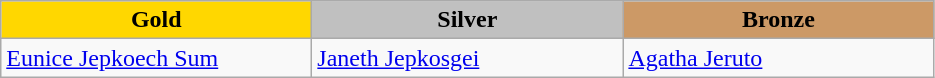<table class="wikitable" style="text-align:left">
<tr align="center">
<td width=200 bgcolor=gold><strong>Gold</strong></td>
<td width=200 bgcolor=silver><strong>Silver</strong></td>
<td width=200 bgcolor=CC9966><strong>Bronze</strong></td>
</tr>
<tr>
<td><a href='#'>Eunice Jepkoech Sum</a><br><em></em></td>
<td><a href='#'>Janeth Jepkosgei</a><br><em></em></td>
<td><a href='#'>Agatha Jeruto</a><br><em></em></td>
</tr>
</table>
